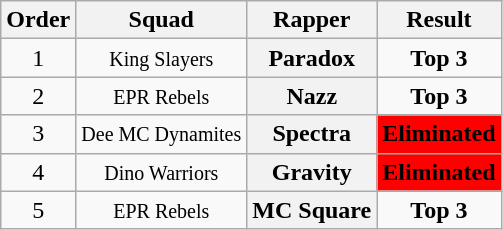<table class="wikitable sortable" style="text-align:center">
<tr>
<th>Order</th>
<th>Squad</th>
<th>Rapper</th>
<th>Result</th>
</tr>
<tr>
<td>1</td>
<td><small>King Slayers</small></td>
<th>Paradox</th>
<td><strong>Top 3</strong></td>
</tr>
<tr>
<td>2</td>
<td><small>EPR Rebels</small></td>
<th>Nazz</th>
<td><strong>Top 3</strong></td>
</tr>
<tr>
<td>3</td>
<td><small>Dee MC Dynamites</small></td>
<th>Spectra</th>
<td bgcolor="red"><strong>Eliminated</strong></td>
</tr>
<tr>
<td>4</td>
<td><small>Dino Warriors</small></td>
<th>Gravity</th>
<td bgcolor="red"><strong>Eliminated</strong></td>
</tr>
<tr>
<td>5</td>
<td><small>EPR Rebels</small></td>
<th>MC Square</th>
<td><strong>Top 3</strong></td>
</tr>
</table>
